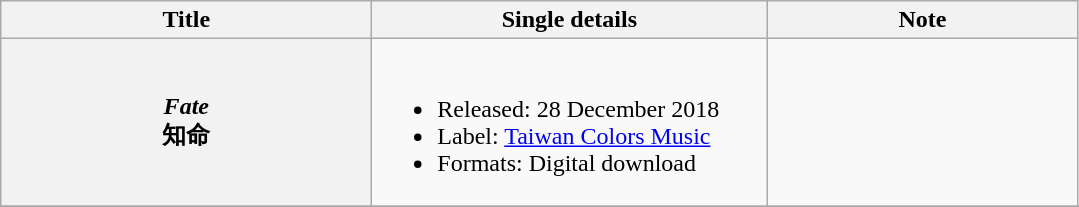<table class="wikitable plainrowheaders" style="text-align:center;">
<tr>
<th style="width:15em;">Title</th>
<th style="width:16em;">Single details</th>
<th style="width:200px;">Note</th>
</tr>
<tr>
<th scope="row"><em>Fate</em><br>知命</th>
<td align="left"><br><ul><li>Released: 28 December 2018</li><li>Label: <a href='#'>Taiwan Colors Music</a></li><li>Formats: Digital download</li></ul></td>
<td></td>
</tr>
<tr>
</tr>
</table>
